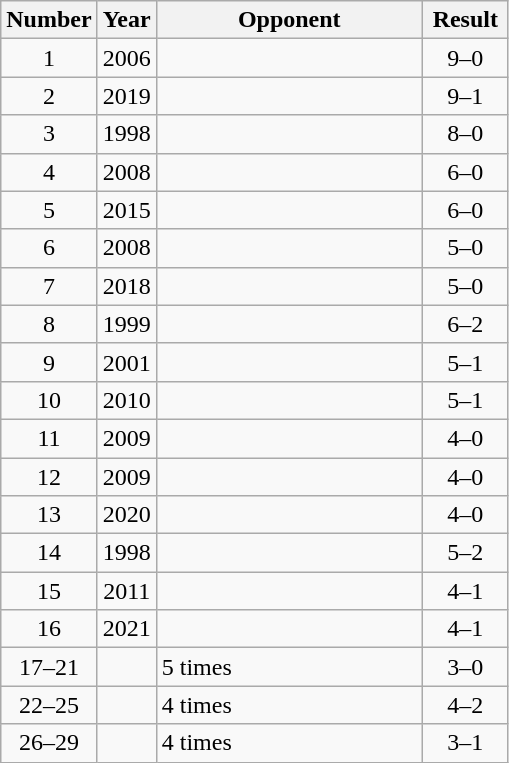<table class="wikitable sortable">
<tr>
<th width=25>Number</th>
<th width=30>Year</th>
<th width=170>Opponent</th>
<th width=50>Result</th>
</tr>
<tr>
<td align=center>1</td>
<td align=center>2006</td>
<td></td>
<td align=center>9–0</td>
</tr>
<tr>
<td align=center>2</td>
<td align=center>2019</td>
<td></td>
<td align=center>9–1</td>
</tr>
<tr>
<td align=center>3</td>
<td align=center>1998</td>
<td></td>
<td align=center>8–0</td>
</tr>
<tr>
<td align=center>4</td>
<td align=center>2008</td>
<td></td>
<td align=center>6–0</td>
</tr>
<tr>
<td align=center>5</td>
<td align=center>2015</td>
<td></td>
<td align=center>6–0</td>
</tr>
<tr>
<td align=center>6</td>
<td align=center>2008</td>
<td></td>
<td align=center>5–0</td>
</tr>
<tr>
<td align=center>7</td>
<td align=center>2018</td>
<td></td>
<td align=center>5–0</td>
</tr>
<tr>
<td align=center>8</td>
<td align=center>1999</td>
<td></td>
<td align=center>6–2</td>
</tr>
<tr>
<td align=center>9</td>
<td align=center>2001</td>
<td></td>
<td align=center>5–1</td>
</tr>
<tr>
<td align=center>10</td>
<td align=center>2010</td>
<td></td>
<td align=center>5–1</td>
</tr>
<tr>
<td align=center>11</td>
<td align=center>2009</td>
<td></td>
<td align=center>4–0</td>
</tr>
<tr>
<td align=center>12</td>
<td align=center>2009</td>
<td></td>
<td align=center>4–0</td>
</tr>
<tr>
<td align=center>13</td>
<td align=center>2020</td>
<td></td>
<td align=center>4–0</td>
</tr>
<tr>
<td align=center>14</td>
<td align=center>1998</td>
<td></td>
<td align=center>5–2</td>
</tr>
<tr>
<td align=center>15</td>
<td align=center>2011</td>
<td></td>
<td align=center>4–1</td>
</tr>
<tr>
<td align=center>16</td>
<td align=center>2021</td>
<td></td>
<td align=center>4–1</td>
</tr>
<tr>
<td align=center>17–21</td>
<td align=center></td>
<td>5 times</td>
<td align=center>3–0</td>
</tr>
<tr>
<td align=center>22–25</td>
<td align=center></td>
<td>4 times</td>
<td align=center>4–2</td>
</tr>
<tr>
<td align=center>26–29</td>
<td align=center></td>
<td>4 times</td>
<td align=center>3–1</td>
</tr>
</table>
